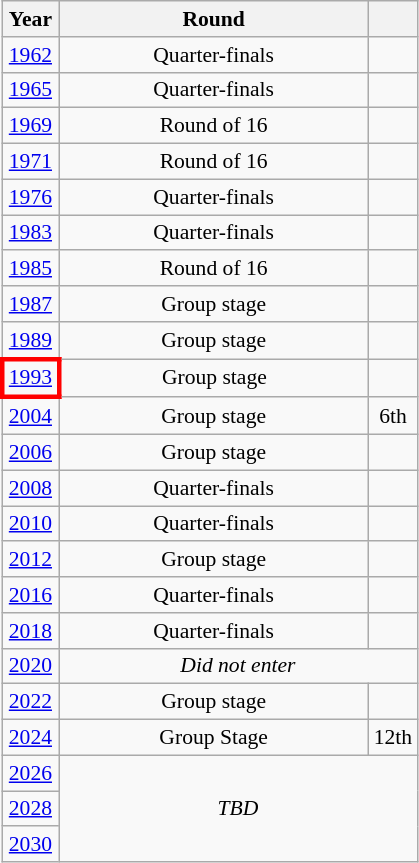<table class="wikitable" style="text-align: center; font-size:90%">
<tr>
<th>Year</th>
<th style="width:200px">Round</th>
<th></th>
</tr>
<tr>
<td><a href='#'>1962</a></td>
<td>Quarter-finals</td>
<td></td>
</tr>
<tr>
<td><a href='#'>1965</a></td>
<td>Quarter-finals</td>
<td></td>
</tr>
<tr>
<td><a href='#'>1969</a></td>
<td>Round of 16</td>
<td></td>
</tr>
<tr>
<td><a href='#'>1971</a></td>
<td>Round of 16</td>
<td></td>
</tr>
<tr>
<td><a href='#'>1976</a></td>
<td>Quarter-finals</td>
<td></td>
</tr>
<tr>
<td><a href='#'>1983</a></td>
<td>Quarter-finals</td>
<td></td>
</tr>
<tr>
<td><a href='#'>1985</a></td>
<td>Round of 16</td>
<td></td>
</tr>
<tr>
<td><a href='#'>1987</a></td>
<td>Group stage</td>
<td></td>
</tr>
<tr>
<td><a href='#'>1989</a></td>
<td>Group stage</td>
<td></td>
</tr>
<tr>
<td style="border: 3px solid red"><a href='#'>1993</a></td>
<td>Group stage</td>
<td></td>
</tr>
<tr>
<td><a href='#'>2004</a></td>
<td>Group stage</td>
<td>6th</td>
</tr>
<tr>
<td><a href='#'>2006</a></td>
<td>Group stage</td>
<td></td>
</tr>
<tr>
<td><a href='#'>2008</a></td>
<td>Quarter-finals</td>
<td></td>
</tr>
<tr>
<td><a href='#'>2010</a></td>
<td>Quarter-finals</td>
<td></td>
</tr>
<tr>
<td><a href='#'>2012</a></td>
<td>Group stage</td>
<td></td>
</tr>
<tr>
<td><a href='#'>2016</a></td>
<td>Quarter-finals</td>
<td></td>
</tr>
<tr>
<td><a href='#'>2018</a></td>
<td>Quarter-finals</td>
<td></td>
</tr>
<tr>
<td><a href='#'>2020</a></td>
<td colspan="2"><em>Did not enter</em></td>
</tr>
<tr>
<td><a href='#'>2022</a></td>
<td>Group stage</td>
<td></td>
</tr>
<tr>
<td><a href='#'>2024</a></td>
<td>Group Stage</td>
<td>12th</td>
</tr>
<tr>
<td><a href='#'>2026</a></td>
<td colspan="2" rowspan="3"><em>TBD</em></td>
</tr>
<tr>
<td><a href='#'>2028</a></td>
</tr>
<tr>
<td><a href='#'>2030</a></td>
</tr>
</table>
